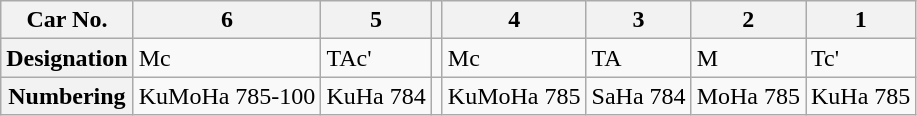<table class="wikitable">
<tr>
<th>Car No.</th>
<th>6</th>
<th>5</th>
<th></th>
<th>4</th>
<th>3</th>
<th>2</th>
<th>1</th>
</tr>
<tr>
<th>Designation</th>
<td>Mc</td>
<td>TAc'</td>
<td></td>
<td>Mc</td>
<td>TA</td>
<td>M</td>
<td>Tc'</td>
</tr>
<tr>
<th>Numbering</th>
<td>KuMoHa 785-100</td>
<td>KuHa 784</td>
<td></td>
<td>KuMoHa 785</td>
<td>SaHa 784</td>
<td>MoHa 785</td>
<td>KuHa 785</td>
</tr>
</table>
